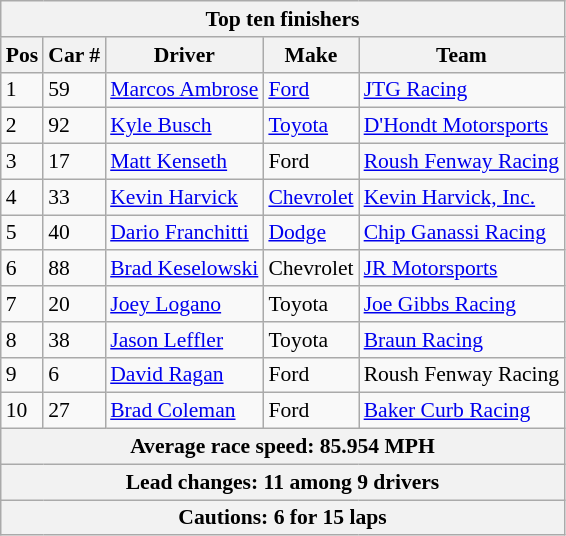<table class="wikitable" style="font-size: 90%;">
<tr>
<th colspan=9>Top ten finishers</th>
</tr>
<tr>
<th>Pos</th>
<th>Car #</th>
<th>Driver</th>
<th>Make</th>
<th>Team</th>
</tr>
<tr>
<td>1</td>
<td>59</td>
<td><a href='#'>Marcos Ambrose</a></td>
<td><a href='#'>Ford</a></td>
<td><a href='#'>JTG Racing</a></td>
</tr>
<tr>
<td>2</td>
<td>92</td>
<td><a href='#'>Kyle Busch</a></td>
<td><a href='#'>Toyota</a></td>
<td><a href='#'>D'Hondt Motorsports</a></td>
</tr>
<tr>
<td>3</td>
<td>17</td>
<td><a href='#'>Matt Kenseth</a></td>
<td>Ford</td>
<td><a href='#'>Roush Fenway Racing</a></td>
</tr>
<tr>
<td>4</td>
<td>33</td>
<td><a href='#'>Kevin Harvick</a></td>
<td><a href='#'>Chevrolet</a></td>
<td><a href='#'>Kevin Harvick, Inc.</a></td>
</tr>
<tr>
<td>5</td>
<td>40</td>
<td><a href='#'>Dario Franchitti</a></td>
<td><a href='#'>Dodge</a></td>
<td><a href='#'>Chip Ganassi Racing</a></td>
</tr>
<tr>
<td>6</td>
<td>88</td>
<td><a href='#'>Brad Keselowski</a></td>
<td>Chevrolet</td>
<td><a href='#'>JR Motorsports</a></td>
</tr>
<tr>
<td>7</td>
<td>20</td>
<td><a href='#'>Joey Logano</a></td>
<td>Toyota</td>
<td><a href='#'>Joe Gibbs Racing</a></td>
</tr>
<tr>
<td>8</td>
<td>38</td>
<td><a href='#'>Jason Leffler</a></td>
<td>Toyota</td>
<td><a href='#'>Braun Racing</a></td>
</tr>
<tr>
<td>9</td>
<td>6</td>
<td><a href='#'>David Ragan</a></td>
<td>Ford</td>
<td>Roush Fenway Racing</td>
</tr>
<tr>
<td>10</td>
<td>27</td>
<td><a href='#'>Brad Coleman</a></td>
<td>Ford</td>
<td><a href='#'>Baker Curb Racing</a></td>
</tr>
<tr>
<th colspan=9>Average race speed: 85.954 MPH</th>
</tr>
<tr>
<th colspan=9>Lead changes: 11 among 9 drivers</th>
</tr>
<tr>
<th colspan=9>Cautions: 6 for 15 laps</th>
</tr>
</table>
